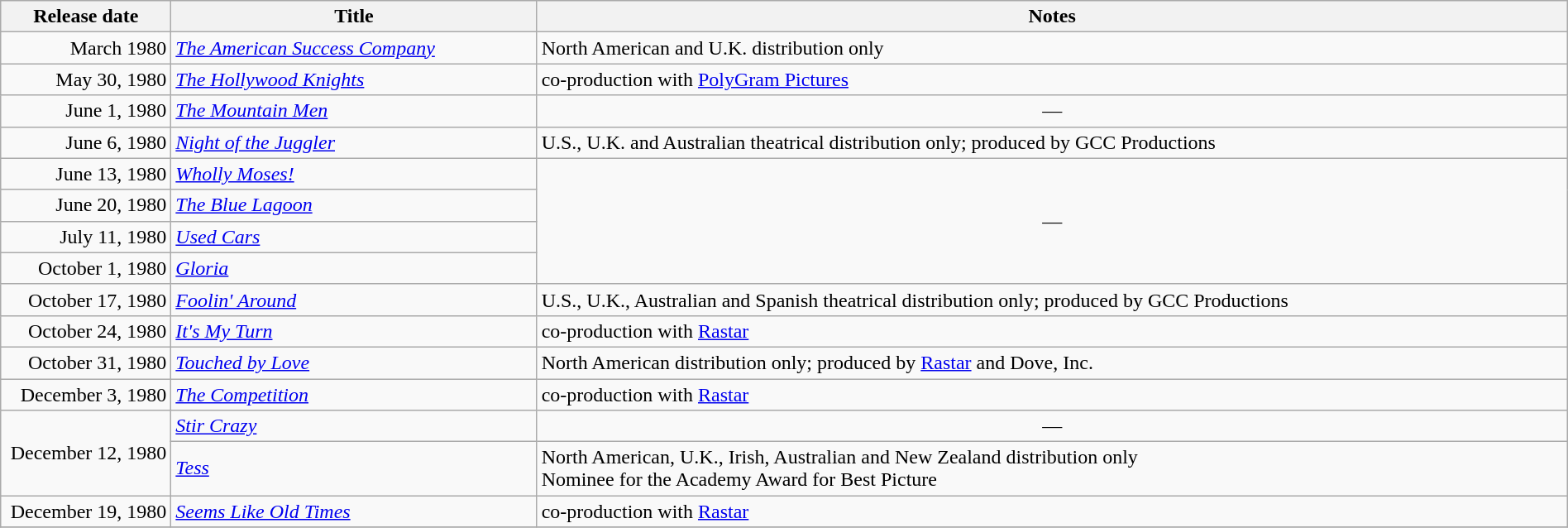<table class="wikitable sortable" style="width:100%;">
<tr>
<th scope="col" style="width:130px;">Release date</th>
<th>Title</th>
<th>Notes</th>
</tr>
<tr>
<td style="text-align:right;">March 1980</td>
<td><em><a href='#'>The American Success Company</a></em></td>
<td>North American and U.K. distribution only</td>
</tr>
<tr>
<td style="text-align:right;">May 30, 1980</td>
<td><em><a href='#'>The Hollywood Knights</a></em></td>
<td>co-production with  <a href='#'>PolyGram Pictures</a></td>
</tr>
<tr>
<td style="text-align:right;">June 1, 1980</td>
<td><em><a href='#'>The Mountain Men</a></em></td>
<td align="center">—</td>
</tr>
<tr>
<td style="text-align:right;">June 6, 1980</td>
<td><em><a href='#'>Night of the Juggler</a></em></td>
<td>U.S., U.K. and Australian theatrical distribution only; produced by GCC Productions</td>
</tr>
<tr>
<td style="text-align:right;">June 13, 1980</td>
<td><em><a href='#'>Wholly Moses!</a></em></td>
<td rowspan="4" align="center">—</td>
</tr>
<tr>
<td style="text-align:right;">June 20, 1980</td>
<td><em><a href='#'>The Blue Lagoon</a></em></td>
</tr>
<tr>
<td style="text-align:right;">July 11, 1980</td>
<td><em><a href='#'>Used Cars</a></em></td>
</tr>
<tr>
<td style="text-align:right;">October 1, 1980</td>
<td><em><a href='#'>Gloria</a></em></td>
</tr>
<tr>
<td style="text-align:right;">October 17, 1980</td>
<td><em><a href='#'>Foolin' Around</a></em></td>
<td>U.S., U.K., Australian and Spanish theatrical distribution only; produced by GCC Productions</td>
</tr>
<tr>
<td style="text-align:right;">October 24, 1980</td>
<td><em><a href='#'>It's My Turn</a></em></td>
<td>co-production with <a href='#'>Rastar</a></td>
</tr>
<tr>
<td style="text-align:right;">October 31, 1980</td>
<td><em><a href='#'>Touched by Love</a></em></td>
<td>North American distribution only; produced by <a href='#'>Rastar</a> and Dove, Inc.</td>
</tr>
<tr>
<td style="text-align:right;">December 3, 1980</td>
<td><em><a href='#'>The Competition</a></em></td>
<td>co-production with <a href='#'>Rastar</a></td>
</tr>
<tr>
<td style="text-align:right;" rowspan="2">December 12, 1980</td>
<td><em><a href='#'>Stir Crazy</a></em></td>
<td align="center">—</td>
</tr>
<tr>
<td><em><a href='#'>Tess</a></em></td>
<td>North American, U.K., Irish, Australian and New Zealand distribution only<br>Nominee for the Academy Award for Best Picture</td>
</tr>
<tr>
<td style="text-align:right;">December 19, 1980</td>
<td><em><a href='#'>Seems Like Old Times</a></em></td>
<td>co-production with <a href='#'>Rastar</a></td>
</tr>
<tr>
</tr>
</table>
